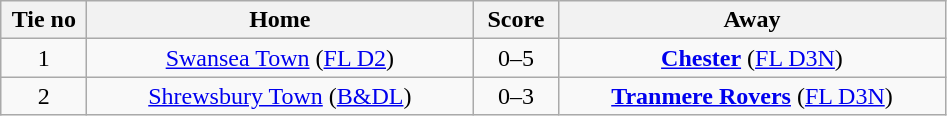<table class="wikitable" style="text-align:center">
<tr>
<th width=50>Tie no</th>
<th width=250>Home</th>
<th width=50>Score</th>
<th width=250>Away</th>
</tr>
<tr>
<td>1</td>
<td><a href='#'>Swansea Town</a> (<a href='#'>FL D2</a>)</td>
<td>0–5</td>
<td><strong><a href='#'>Chester</a></strong> (<a href='#'>FL D3N</a>)</td>
</tr>
<tr>
<td>2</td>
<td><a href='#'>Shrewsbury Town</a> (<a href='#'>B&DL</a>)</td>
<td>0–3</td>
<td><strong><a href='#'>Tranmere Rovers</a></strong> (<a href='#'>FL D3N</a>)</td>
</tr>
</table>
